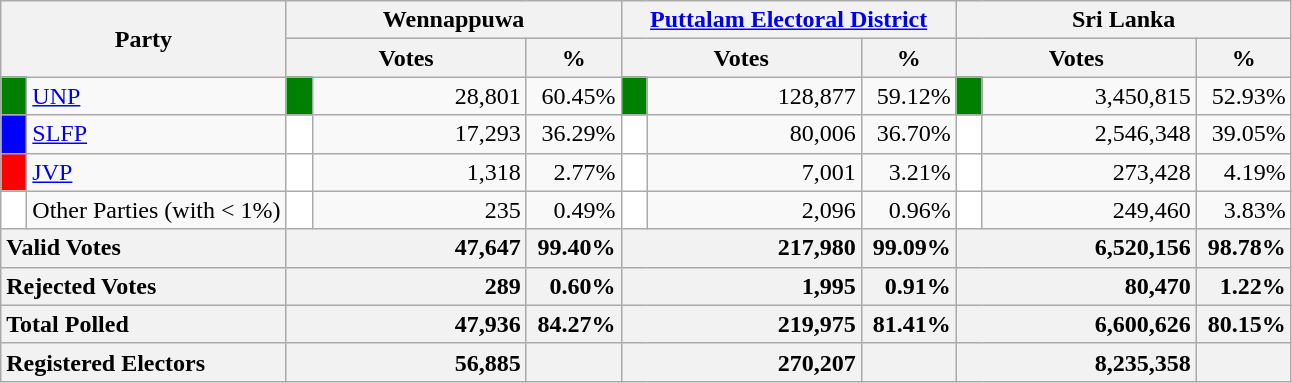<table class="wikitable">
<tr>
<th colspan="2" width="144px"rowspan="2">Party</th>
<th colspan="3" width="216px">Wennappuwa</th>
<th colspan="3" width="216px"><a href='#'>Puttalam Electoral District</a></th>
<th colspan="3" width="216px">Sri Lanka</th>
</tr>
<tr>
<th colspan="2" width="144px">Votes</th>
<th>%</th>
<th colspan="2" width="144px">Votes</th>
<th>%</th>
<th colspan="2" width="144px">Votes</th>
<th>%</th>
</tr>
<tr>
<td style="background-color:green;" width="10px"></td>
<td style="text-align:left;"><a href='#'>UNP</a></td>
<td style="background-color:green;" width="10px"></td>
<td style="text-align:right;">28,801</td>
<td style="text-align:right;">60.45%</td>
<td style="background-color:green;" width="10px"></td>
<td style="text-align:right;">128,877</td>
<td style="text-align:right;">59.12%</td>
<td style="background-color:green;" width="10px"></td>
<td style="text-align:right;">3,450,815</td>
<td style="text-align:right;">52.93%</td>
</tr>
<tr>
<td style="background-color:blue;" width="10px"></td>
<td style="text-align:left;"><a href='#'>SLFP</a></td>
<td style="background-color:white;" width="10px"></td>
<td style="text-align:right;">17,293</td>
<td style="text-align:right;">36.29%</td>
<td style="background-color:white;" width="10px"></td>
<td style="text-align:right;">80,006</td>
<td style="text-align:right;">36.70%</td>
<td style="background-color:white;" width="10px"></td>
<td style="text-align:right;">2,546,348</td>
<td style="text-align:right;">39.05%</td>
</tr>
<tr>
<td style="background-color:red;" width="10px"></td>
<td style="text-align:left;"><a href='#'>JVP</a></td>
<td style="background-color:white;" width="10px"></td>
<td style="text-align:right;">1,318</td>
<td style="text-align:right;">2.77%</td>
<td style="background-color:white;" width="10px"></td>
<td style="text-align:right;">7,001</td>
<td style="text-align:right;">3.21%</td>
<td style="background-color:white;" width="10px"></td>
<td style="text-align:right;">273,428</td>
<td style="text-align:right;">4.19%</td>
</tr>
<tr>
<td style="background-color:white;" width="10px"></td>
<td style="text-align:left;">Other Parties (with < 1%)</td>
<td style="background-color:white;" width="10px"></td>
<td style="text-align:right;">235</td>
<td style="text-align:right;">0.49%</td>
<td style="background-color:white;" width="10px"></td>
<td style="text-align:right;">2,096</td>
<td style="text-align:right;">0.96%</td>
<td style="background-color:white;" width="10px"></td>
<td style="text-align:right;">249,460</td>
<td style="text-align:right;">3.83%</td>
</tr>
<tr>
<th colspan="2" width="144px"style="text-align:left;">Valid Votes</th>
<th style="text-align:right;"colspan="2" width="144px">47,647</th>
<th style="text-align:right;">99.40%</th>
<th style="text-align:right;"colspan="2" width="144px">217,980</th>
<th style="text-align:right;">99.09%</th>
<th style="text-align:right;"colspan="2" width="144px">6,520,156</th>
<th style="text-align:right;">98.78%</th>
</tr>
<tr>
<th colspan="2" width="144px"style="text-align:left;">Rejected Votes</th>
<th style="text-align:right;"colspan="2" width="144px">289</th>
<th style="text-align:right;">0.60%</th>
<th style="text-align:right;"colspan="2" width="144px">1,995</th>
<th style="text-align:right;">0.91%</th>
<th style="text-align:right;"colspan="2" width="144px">80,470</th>
<th style="text-align:right;">1.22%</th>
</tr>
<tr>
<th colspan="2" width="144px"style="text-align:left;">Total Polled</th>
<th style="text-align:right;"colspan="2" width="144px">47,936</th>
<th style="text-align:right;">84.27%</th>
<th style="text-align:right;"colspan="2" width="144px">219,975</th>
<th style="text-align:right;">81.41%</th>
<th style="text-align:right;"colspan="2" width="144px">6,600,626</th>
<th style="text-align:right;">80.15%</th>
</tr>
<tr>
<th colspan="2" width="144px"style="text-align:left;">Registered Electors</th>
<th style="text-align:right;"colspan="2" width="144px">56,885</th>
<th></th>
<th style="text-align:right;"colspan="2" width="144px">270,207</th>
<th></th>
<th style="text-align:right;"colspan="2" width="144px">8,235,358</th>
<th></th>
</tr>
</table>
